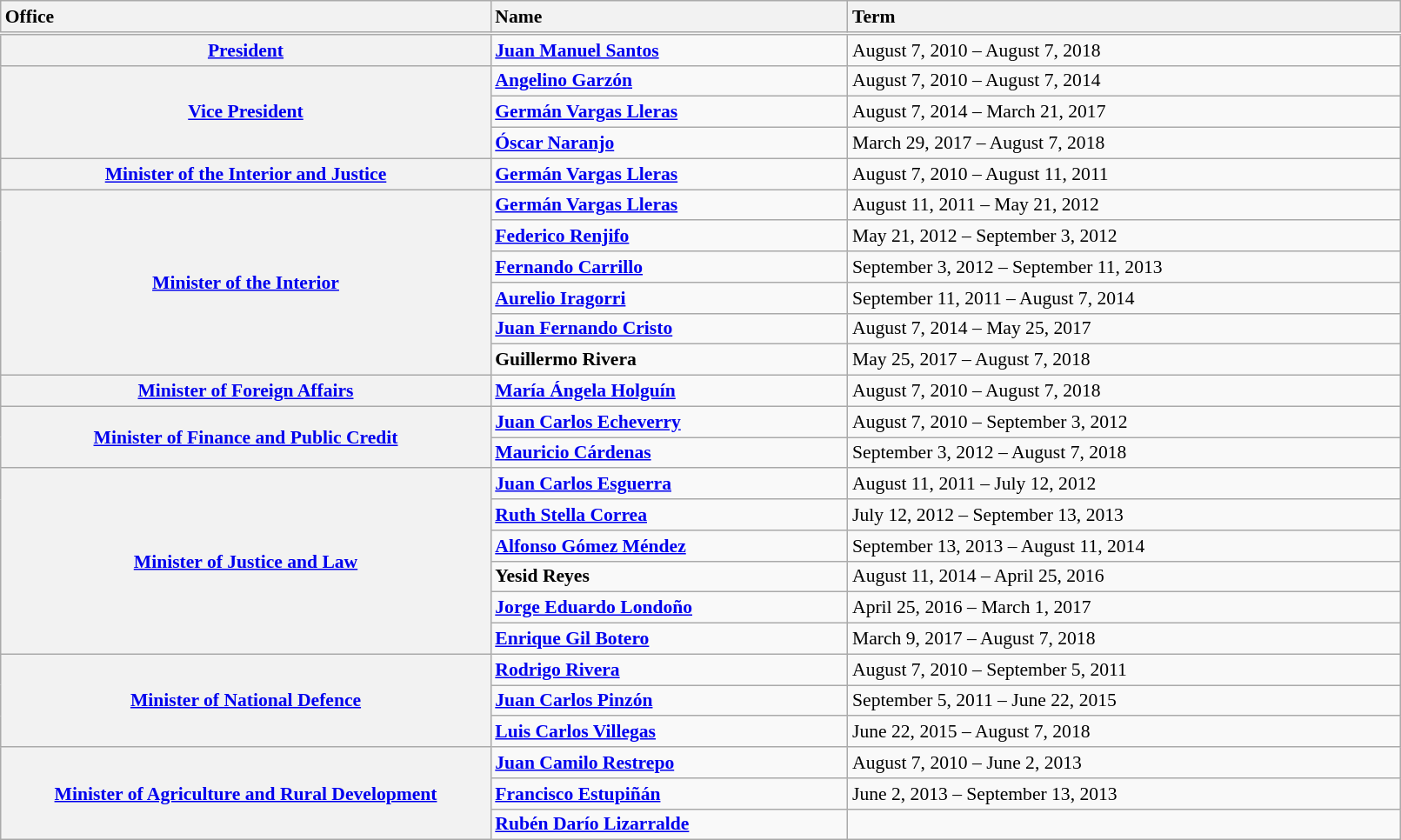<table class="wikitable collapsible plainrowheaders toptextcells" style="width:85%; font-size:90%;">
<tr style="border-bottom-style:double;">
<th scope="col" style="text-align:left; width:35%;">Office</th>
<th scope="col" style="text-align:left;">Name</th>
<th scope="col" style="text-align:left;">Term</th>
</tr>
<tr>
<th scope="row"><a href='#'>President</a></th>
<td><strong><a href='#'>Juan Manuel Santos</a></strong></td>
<td>August 7, 2010 – August 7, 2018</td>
</tr>
<tr>
<th scope="row" rowspan="3"><a href='#'>Vice President</a></th>
<td><strong><a href='#'>Angelino Garzón</a></strong></td>
<td>August 7, 2010 – August 7, 2014</td>
</tr>
<tr>
<td><strong><a href='#'>Germán Vargas Lleras</a></strong></td>
<td>August 7, 2014 – March 21, 2017</td>
</tr>
<tr>
<td><strong><a href='#'>Óscar Naranjo</a></strong></td>
<td>March 29, 2017 – August 7, 2018</td>
</tr>
<tr>
<th scope="row"><a href='#'>Minister of the Interior and Justice</a></th>
<td><strong><a href='#'>Germán Vargas Lleras</a></strong></td>
<td>August 7, 2010 – August 11, 2011</td>
</tr>
<tr>
<th scope="row" rowspan="6"><a href='#'>Minister of the Interior</a></th>
<td><strong><a href='#'>Germán Vargas Lleras</a></strong></td>
<td>August 11, 2011 – May 21, 2012</td>
</tr>
<tr>
<td><strong><a href='#'>Federico Renjifo</a></strong></td>
<td>May 21, 2012 – September 3, 2012</td>
</tr>
<tr>
<td><strong><a href='#'>Fernando Carrillo</a></strong></td>
<td>September 3, 2012 – September 11, 2013</td>
</tr>
<tr>
<td><strong><a href='#'>Aurelio Iragorri</a></strong></td>
<td>September 11, 2011 – August 7, 2014</td>
</tr>
<tr>
<td><strong><a href='#'>Juan Fernando Cristo</a></strong></td>
<td>August 7, 2014 – May 25, 2017</td>
</tr>
<tr>
<td><strong>Guillermo Rivera</strong></td>
<td>May 25, 2017 – August 7, 2018</td>
</tr>
<tr>
<th scope="row"><a href='#'>Minister of Foreign Affairs</a></th>
<td><strong><a href='#'>María Ángela Holguín</a></strong></td>
<td>August 7, 2010 – August 7, 2018</td>
</tr>
<tr>
<th scope="row" rowspan="2"><a href='#'>Minister of Finance and Public Credit</a></th>
<td><strong><a href='#'>Juan Carlos Echeverry</a></strong></td>
<td>August 7, 2010 – September 3, 2012</td>
</tr>
<tr>
<td><strong><a href='#'>Mauricio Cárdenas</a></strong></td>
<td>September 3, 2012 – August 7, 2018</td>
</tr>
<tr>
<th scope="row" rowspan="6"><a href='#'>Minister of Justice and Law</a></th>
<td><strong><a href='#'>Juan Carlos Esguerra</a></strong></td>
<td>August 11, 2011 – July 12, 2012</td>
</tr>
<tr>
<td><strong><a href='#'>Ruth Stella Correa </a></strong></td>
<td>July 12, 2012 – September 13, 2013</td>
</tr>
<tr>
<td><strong><a href='#'>Alfonso Gómez Méndez</a></strong></td>
<td>September 13, 2013 – August 11, 2014</td>
</tr>
<tr>
<td><strong>Yesid Reyes</strong></td>
<td>August 11, 2014 – April 25, 2016</td>
</tr>
<tr>
<td><strong><a href='#'>Jorge Eduardo Londoño</a></strong></td>
<td>April 25, 2016 – March 1, 2017</td>
</tr>
<tr>
<td><strong><a href='#'>Enrique Gil Botero</a></strong></td>
<td>March 9, 2017 – August 7, 2018</td>
</tr>
<tr>
<th scope="row" rowspan="3"><a href='#'>Minister of National Defence</a></th>
<td><strong><a href='#'>Rodrigo Rivera</a></strong></td>
<td>August 7, 2010 – September 5, 2011</td>
</tr>
<tr>
<td><strong><a href='#'>Juan Carlos Pinzón</a></strong></td>
<td>September 5, 2011 – June 22, 2015</td>
</tr>
<tr>
<td><strong><a href='#'>Luis Carlos Villegas</a></strong></td>
<td>June 22, 2015 – August 7, 2018</td>
</tr>
<tr>
<th scope="row" rowspan="3"><a href='#'>Minister of Agriculture and Rural Development</a></th>
<td><strong><a href='#'>Juan Camilo Restrepo</a></strong></td>
<td>August 7, 2010 – June 2, 2013</td>
</tr>
<tr>
<td><strong><a href='#'>Francisco Estupiñán</a></strong></td>
<td>June 2, 2013 – September 13, 2013</td>
</tr>
<tr>
<td><strong><a href='#'>Rubén Darío Lizarralde</a></strong></td>
</tr>
</table>
